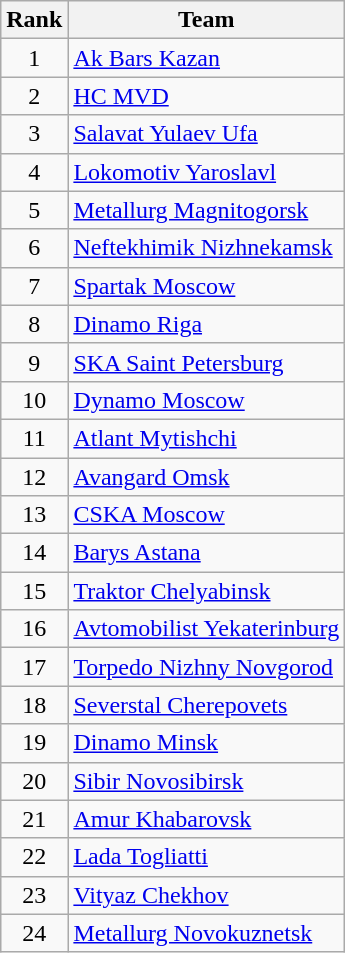<table class="wikitable">
<tr>
<th align="center">Rank</th>
<th>Team</th>
</tr>
<tr>
<td rowspan="1" align="center">1</td>
<td> <a href='#'>Ak Bars Kazan</a></td>
</tr>
<tr>
<td rowspan="1" align="center">2</td>
<td> <a href='#'>HC MVD</a></td>
</tr>
<tr>
<td rowspan="1" align="center">3</td>
<td> <a href='#'>Salavat Yulaev Ufa</a></td>
</tr>
<tr>
<td rowspan="1" align="center">4</td>
<td> <a href='#'>Lokomotiv Yaroslavl</a></td>
</tr>
<tr>
<td rowspan="1" align="center">5</td>
<td> <a href='#'>Metallurg Magnitogorsk</a></td>
</tr>
<tr>
<td rowspan="1" align="center">6</td>
<td> <a href='#'>Neftekhimik Nizhnekamsk</a></td>
</tr>
<tr>
<td rowspan="1" align="center">7</td>
<td> <a href='#'>Spartak Moscow</a></td>
</tr>
<tr>
<td rowspan="1" align="center">8</td>
<td> <a href='#'>Dinamo Riga</a></td>
</tr>
<tr>
<td rowspan="1" align="center">9</td>
<td> <a href='#'>SKA Saint Petersburg</a></td>
</tr>
<tr>
<td rowspan="1" align="center">10</td>
<td> <a href='#'>Dynamo Moscow</a></td>
</tr>
<tr>
<td rowspan="1" align="center">11</td>
<td> <a href='#'>Atlant Mytishchi</a></td>
</tr>
<tr>
<td rowspan="1" align="center">12</td>
<td> <a href='#'>Avangard Omsk</a></td>
</tr>
<tr>
<td rowspan="1" align="center">13</td>
<td> <a href='#'>CSKA Moscow</a></td>
</tr>
<tr>
<td rowspan="1" align="center">14</td>
<td> <a href='#'>Barys Astana</a></td>
</tr>
<tr>
<td rowspan="1" align="center">15</td>
<td> <a href='#'>Traktor Chelyabinsk</a></td>
</tr>
<tr>
<td rowspan="1" align="center">16</td>
<td> <a href='#'>Avtomobilist Yekaterinburg</a></td>
</tr>
<tr>
<td rowspan="1" align="center">17</td>
<td> <a href='#'>Torpedo Nizhny Novgorod</a></td>
</tr>
<tr>
<td rowspan="1" align="center">18</td>
<td> <a href='#'>Severstal Cherepovets</a></td>
</tr>
<tr>
<td rowspan="1" align="center">19</td>
<td> <a href='#'>Dinamo Minsk</a></td>
</tr>
<tr>
<td rowspan="1" align="center">20</td>
<td> <a href='#'>Sibir Novosibirsk</a></td>
</tr>
<tr>
<td rowspan="1" align="center">21</td>
<td> <a href='#'>Amur Khabarovsk</a></td>
</tr>
<tr>
<td rowspan="1" align="center">22</td>
<td> <a href='#'>Lada Togliatti</a></td>
</tr>
<tr>
<td rowspan="1" align="center">23</td>
<td> <a href='#'>Vityaz Chekhov</a></td>
</tr>
<tr>
<td rowspan="1" align="center">24</td>
<td> <a href='#'>Metallurg Novokuznetsk</a></td>
</tr>
</table>
